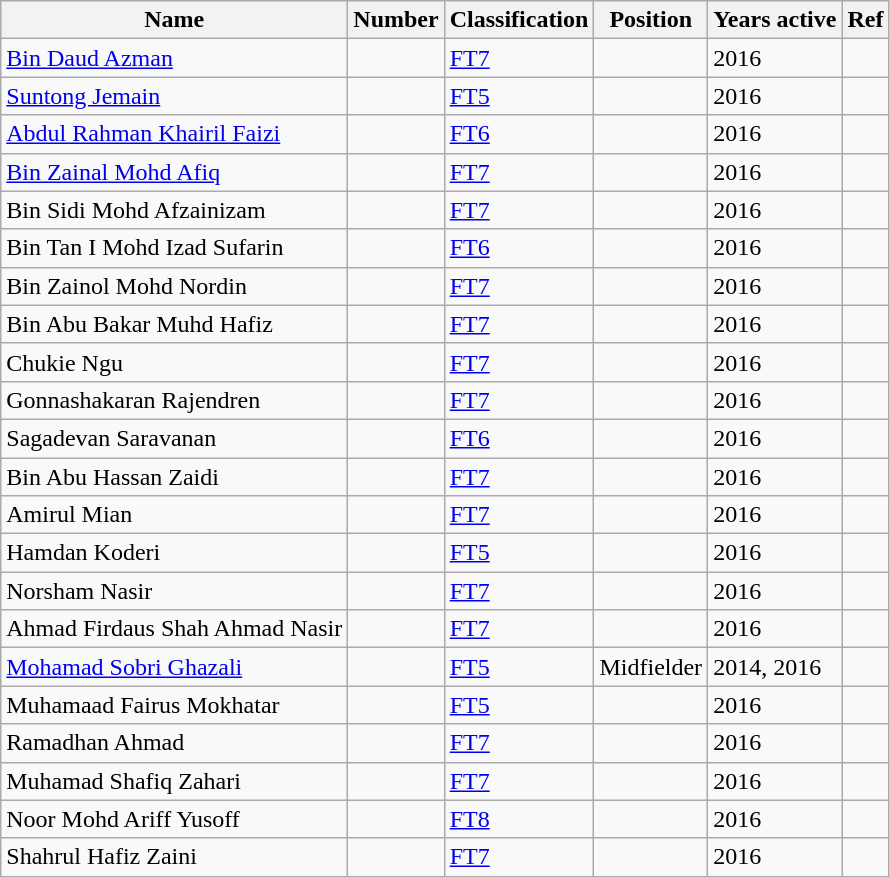<table class="wikitable sortable">
<tr>
<th>Name</th>
<th>Number</th>
<th>Classification</th>
<th>Position</th>
<th>Years active</th>
<th>Ref</th>
</tr>
<tr>
<td><a href='#'>Bin Daud Azman</a></td>
<td></td>
<td><a href='#'>FT7</a></td>
<td></td>
<td>2016</td>
<td></td>
</tr>
<tr --->
<td><a href='#'>Suntong Jemain</a></td>
<td></td>
<td><a href='#'>FT5</a></td>
<td></td>
<td>2016</td>
<td></td>
</tr>
<tr --->
<td><a href='#'>Abdul Rahman Khairil Faizi</a></td>
<td></td>
<td><a href='#'>FT6</a></td>
<td></td>
<td>2016</td>
<td></td>
</tr>
<tr --->
<td><a href='#'>Bin Zainal Mohd Afiq</a></td>
<td></td>
<td><a href='#'>FT7</a></td>
<td></td>
<td>2016</td>
<td></td>
</tr>
<tr --->
<td>Bin Sidi Mohd Afzainizam</td>
<td></td>
<td><a href='#'>FT7</a></td>
<td></td>
<td>2016</td>
<td></td>
</tr>
<tr --->
<td>Bin Tan I Mohd Izad Sufarin</td>
<td></td>
<td><a href='#'>FT6</a></td>
<td></td>
<td>2016</td>
<td></td>
</tr>
<tr --->
<td>Bin Zainol Mohd Nordin</td>
<td></td>
<td><a href='#'>FT7</a></td>
<td></td>
<td>2016</td>
<td></td>
</tr>
<tr --->
<td>Bin Abu Bakar Muhd Hafiz</td>
<td></td>
<td><a href='#'>FT7</a></td>
<td></td>
<td>2016</td>
<td></td>
</tr>
<tr --->
<td>Chukie Ngu</td>
<td></td>
<td><a href='#'>FT7</a></td>
<td></td>
<td>2016</td>
<td></td>
</tr>
<tr --->
<td>Gonnashakaran Rajendren</td>
<td></td>
<td><a href='#'>FT7</a></td>
<td></td>
<td>2016</td>
<td></td>
</tr>
<tr --->
<td>Sagadevan Saravanan</td>
<td></td>
<td><a href='#'>FT6</a></td>
<td></td>
<td>2016</td>
<td></td>
</tr>
<tr --->
<td>Bin Abu Hassan Zaidi</td>
<td></td>
<td><a href='#'>FT7</a></td>
<td></td>
<td>2016</td>
<td></td>
</tr>
<tr --->
<td>Amirul Mian</td>
<td></td>
<td><a href='#'>FT7</a></td>
<td></td>
<td>2016</td>
<td></td>
</tr>
<tr --->
<td>Hamdan Koderi</td>
<td></td>
<td><a href='#'>FT5</a></td>
<td></td>
<td>2016</td>
<td></td>
</tr>
<tr --->
<td>Norsham Nasir</td>
<td></td>
<td><a href='#'>FT7</a></td>
<td></td>
<td>2016</td>
<td></td>
</tr>
<tr --->
<td>Ahmad Firdaus Shah Ahmad Nasir</td>
<td></td>
<td><a href='#'>FT7</a></td>
<td></td>
<td>2016</td>
<td></td>
</tr>
<tr --->
<td><a href='#'>Mohamad Sobri Ghazali</a></td>
<td></td>
<td><a href='#'>FT5</a></td>
<td>Midfielder</td>
<td>2014, 2016</td>
<td></td>
</tr>
<tr --->
<td>Muhamaad Fairus Mokhatar</td>
<td></td>
<td><a href='#'>FT5</a></td>
<td></td>
<td>2016</td>
<td></td>
</tr>
<tr --->
<td>Ramadhan Ahmad</td>
<td></td>
<td><a href='#'>FT7</a></td>
<td></td>
<td>2016</td>
<td></td>
</tr>
<tr --->
<td>Muhamad Shafiq Zahari</td>
<td></td>
<td><a href='#'>FT7</a></td>
<td></td>
<td>2016</td>
<td></td>
</tr>
<tr --->
<td>Noor Mohd Ariff Yusoff</td>
<td></td>
<td><a href='#'>FT8</a></td>
<td></td>
<td>2016</td>
<td></td>
</tr>
<tr --->
<td>Shahrul Hafiz Zaini</td>
<td></td>
<td><a href='#'>FT7</a></td>
<td></td>
<td>2016</td>
<td></td>
</tr>
</table>
